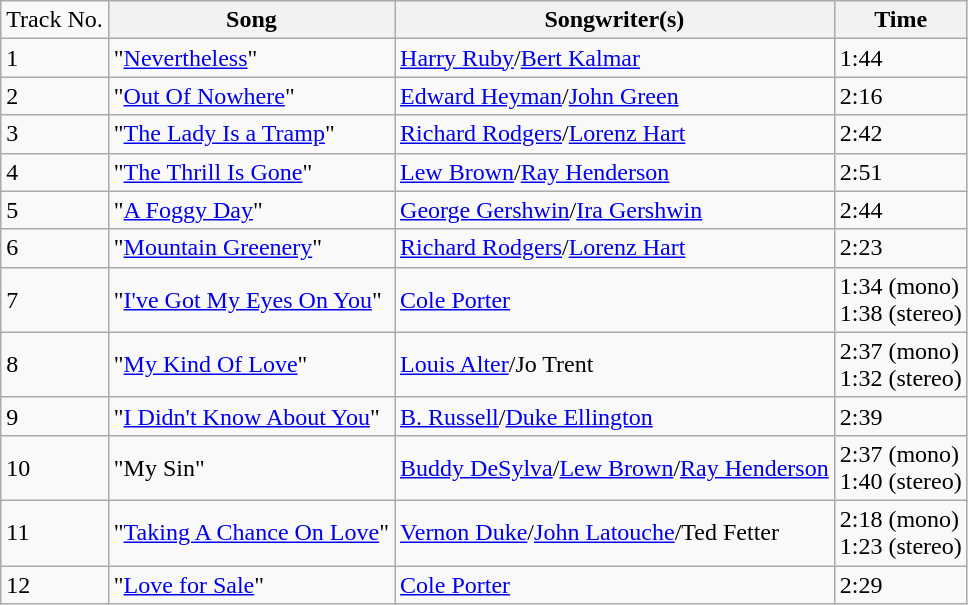<table class="wikitable">
<tr>
<td>Track No.</td>
<th>Song</th>
<th>Songwriter(s)</th>
<th>Time</th>
</tr>
<tr>
<td>1</td>
<td>"<a href='#'>Nevertheless</a>"</td>
<td><a href='#'>Harry Ruby</a>/<a href='#'>Bert Kalmar</a></td>
<td>1:44</td>
</tr>
<tr>
<td>2</td>
<td>"<a href='#'>Out Of Nowhere</a>"</td>
<td><a href='#'>Edward Heyman</a>/<a href='#'>John Green</a></td>
<td>2:16</td>
</tr>
<tr>
<td>3</td>
<td>"<a href='#'>The Lady Is a Tramp</a>"</td>
<td><a href='#'>Richard Rodgers</a>/<a href='#'>Lorenz Hart</a></td>
<td>2:42</td>
</tr>
<tr>
<td>4</td>
<td>"<a href='#'>The Thrill Is Gone</a>"</td>
<td><a href='#'>Lew Brown</a>/<a href='#'>Ray Henderson</a></td>
<td>2:51</td>
</tr>
<tr>
<td>5</td>
<td>"<a href='#'>A Foggy Day</a>"</td>
<td><a href='#'>George Gershwin</a>/<a href='#'>Ira Gershwin</a></td>
<td>2:44</td>
</tr>
<tr>
<td>6</td>
<td>"<a href='#'>Mountain Greenery</a>"</td>
<td><a href='#'>Richard Rodgers</a>/<a href='#'>Lorenz Hart</a></td>
<td>2:23</td>
</tr>
<tr>
<td>7</td>
<td>"<a href='#'>I've Got My Eyes On You</a>"</td>
<td><a href='#'>Cole Porter</a></td>
<td>1:34 (mono)<br>1:38 (stereo)</td>
</tr>
<tr>
<td>8</td>
<td>"<a href='#'>My Kind Of Love</a>"</td>
<td><a href='#'>Louis Alter</a>/Jo Trent</td>
<td>2:37 (mono)<br>1:32 (stereo)</td>
</tr>
<tr>
<td>9</td>
<td>"<a href='#'>I Didn't Know About You</a>"</td>
<td><a href='#'>B. Russell</a>/<a href='#'>Duke Ellington</a></td>
<td>2:39</td>
</tr>
<tr>
<td>10</td>
<td>"My Sin"</td>
<td><a href='#'>Buddy DeSylva</a>/<a href='#'>Lew Brown</a>/<a href='#'>Ray Henderson</a></td>
<td>2:37 (mono)<br>1:40 (stereo)</td>
</tr>
<tr>
<td>11</td>
<td>"<a href='#'>Taking A Chance On Love</a>"</td>
<td><a href='#'>Vernon Duke</a>/<a href='#'>John Latouche</a>/Ted Fetter</td>
<td>2:18 (mono)<br>1:23 (stereo)</td>
</tr>
<tr>
<td>12</td>
<td>"<a href='#'>Love for Sale</a>"</td>
<td><a href='#'>Cole Porter</a></td>
<td>2:29</td>
</tr>
</table>
